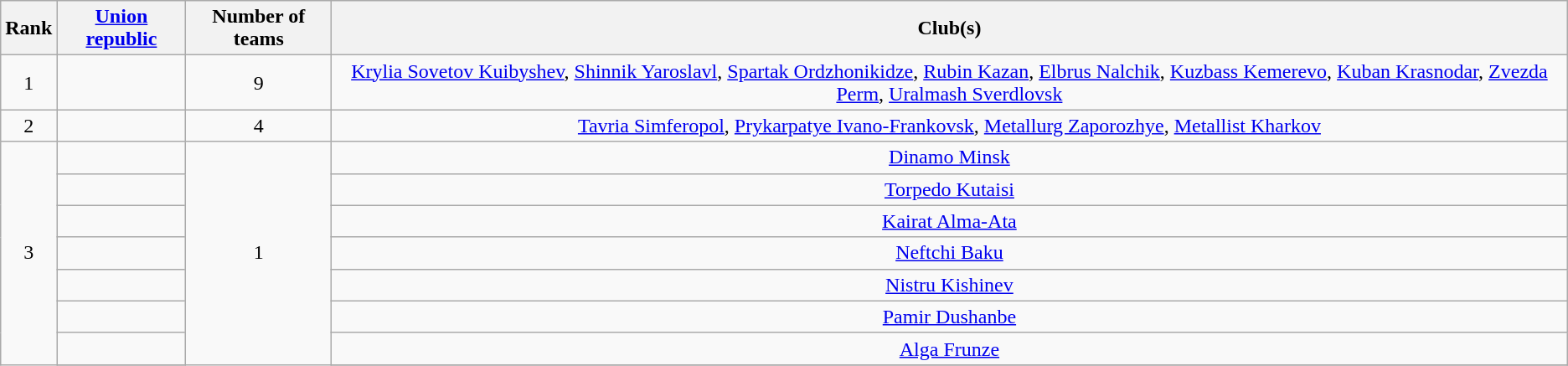<table class="wikitable">
<tr>
<th>Rank</th>
<th><a href='#'>Union republic</a></th>
<th>Number of teams</th>
<th>Club(s)</th>
</tr>
<tr>
<td align="center">1</td>
<td></td>
<td align="center">9</td>
<td align="center"><a href='#'>Krylia Sovetov Kuibyshev</a>, <a href='#'>Shinnik Yaroslavl</a>, <a href='#'>Spartak Ordzhonikidze</a>, <a href='#'>Rubin Kazan</a>, <a href='#'>Elbrus Nalchik</a>, <a href='#'>Kuzbass Kemerevo</a>, <a href='#'>Kuban Krasnodar</a>, <a href='#'>Zvezda Perm</a>, <a href='#'>Uralmash Sverdlovsk</a></td>
</tr>
<tr>
<td align="center">2</td>
<td></td>
<td align="center">4</td>
<td align="center"><a href='#'>Tavria Simferopol</a>, <a href='#'>Prykarpatye Ivano-Frankovsk</a>, <a href='#'>Metallurg Zaporozhye</a>, <a href='#'>Metallist Kharkov</a></td>
</tr>
<tr>
<td align="center" rowspan=10>3</td>
<td></td>
<td align="center" rowspan=10>1</td>
<td align="center"><a href='#'>Dinamo Minsk</a></td>
</tr>
<tr>
<td></td>
<td align="center"><a href='#'>Torpedo Kutaisi</a></td>
</tr>
<tr>
<td></td>
<td align="center"><a href='#'>Kairat Alma-Ata</a></td>
</tr>
<tr>
<td></td>
<td align="center"><a href='#'>Neftchi Baku</a></td>
</tr>
<tr>
<td></td>
<td align="center"><a href='#'>Nistru Kishinev</a></td>
</tr>
<tr>
<td></td>
<td align="center"><a href='#'>Pamir Dushanbe</a></td>
</tr>
<tr>
<td></td>
<td align="center"><a href='#'>Alga Frunze</a></td>
</tr>
<tr>
</tr>
</table>
